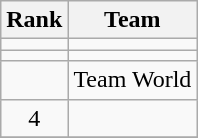<table class="wikitable">
<tr>
<th>Rank</th>
<th>Team</th>
</tr>
<tr>
<td align=center></td>
<td></td>
</tr>
<tr>
<td align=center></td>
<td></td>
</tr>
<tr>
<td align=center></td>
<td>Team World</td>
</tr>
<tr>
<td align=center>4</td>
<td></td>
</tr>
<tr>
</tr>
</table>
